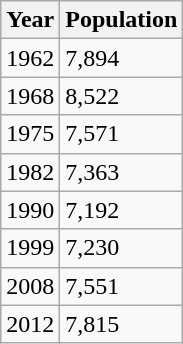<table class="wikitable">
<tr>
<th>Year</th>
<th>Population</th>
</tr>
<tr>
<td>1962</td>
<td>7,894</td>
</tr>
<tr>
<td>1968</td>
<td>8,522</td>
</tr>
<tr>
<td>1975</td>
<td>7,571</td>
</tr>
<tr>
<td>1982</td>
<td>7,363</td>
</tr>
<tr>
<td>1990</td>
<td>7,192</td>
</tr>
<tr>
<td>1999</td>
<td>7,230</td>
</tr>
<tr>
<td>2008</td>
<td>7,551</td>
</tr>
<tr>
<td>2012</td>
<td>7,815</td>
</tr>
</table>
